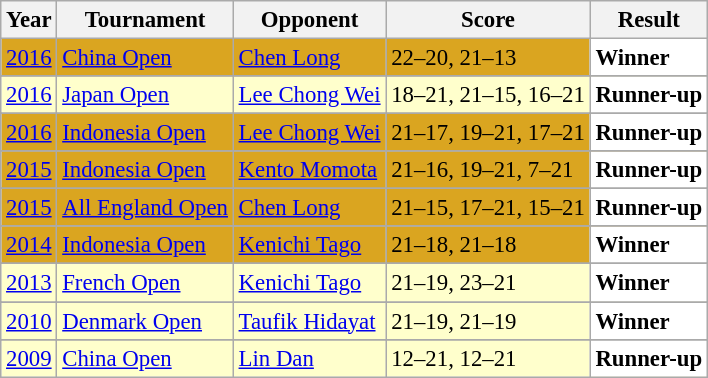<table class="sortable wikitable" style="font-size: 95%;">
<tr>
<th>Year</th>
<th>Tournament</th>
<th>Opponent</th>
<th>Score</th>
<th>Result</th>
</tr>
<tr style="background:#DAA520">
<td align="center"><a href='#'>2016</a></td>
<td align="left"><a href='#'>China Open</a></td>
<td align="left"> <a href='#'>Chen Long</a></td>
<td align="left">22–20, 21–13</td>
<td style="text-align:left; background:white"> <strong>Winner</strong></td>
</tr>
<tr>
</tr>
<tr style="background:#FFFFCC">
<td align="center"><a href='#'>2016</a></td>
<td align="left"><a href='#'>Japan Open</a></td>
<td align="left"> <a href='#'>Lee Chong Wei</a></td>
<td align="left">18–21, 21–15, 16–21</td>
<td style="text-align:left; background:white"> <strong>Runner-up</strong></td>
</tr>
<tr>
</tr>
<tr style="background:#DAA520">
<td align="center"><a href='#'>2016</a></td>
<td align="left"><a href='#'>Indonesia Open</a></td>
<td align="left"> <a href='#'>Lee Chong Wei</a></td>
<td align="left">21–17, 19–21, 17–21</td>
<td style="text-align:left; background:white"> <strong>Runner-up</strong></td>
</tr>
<tr>
</tr>
<tr style="background:#DAA520">
<td align="center"><a href='#'>2015</a></td>
<td align="left"><a href='#'>Indonesia Open</a></td>
<td align="left"> <a href='#'>Kento Momota</a></td>
<td align="left">21–16, 19–21, 7–21</td>
<td style="text-align:left; background:white"> <strong>Runner-up</strong></td>
</tr>
<tr>
</tr>
<tr style="background:#DAA520">
<td align="center"><a href='#'>2015</a></td>
<td align="left"><a href='#'>All England Open</a></td>
<td align="left"> <a href='#'>Chen Long</a></td>
<td align="left">21–15, 17–21, 15–21</td>
<td style="text-align:left; background:white"> <strong>Runner-up</strong></td>
</tr>
<tr>
</tr>
<tr style="background:#DAA520">
<td align="center"><a href='#'>2014</a></td>
<td align="left"><a href='#'>Indonesia Open</a></td>
<td align="left"> <a href='#'>Kenichi Tago</a></td>
<td align="left">21–18, 21–18</td>
<td style="text-align:left; background:white"> <strong>Winner</strong></td>
</tr>
<tr>
</tr>
<tr style="background:#FFFFCC">
<td align="center"><a href='#'>2013</a></td>
<td align="left"><a href='#'>French Open</a></td>
<td align="left"> <a href='#'>Kenichi Tago</a></td>
<td align="left">21–19, 23–21</td>
<td style="text-align:left; background:white"> <strong>Winner</strong></td>
</tr>
<tr>
</tr>
<tr style="background:#FFFFCC">
<td align="center"><a href='#'>2010</a></td>
<td align="left"><a href='#'>Denmark Open</a></td>
<td align="left"> <a href='#'>Taufik Hidayat</a></td>
<td align="left">21–19, 21–19</td>
<td style="text-align:left; background:white"> <strong>Winner</strong></td>
</tr>
<tr>
</tr>
<tr style="background:#FFFFCC">
<td align="center"><a href='#'>2009</a></td>
<td align="left"><a href='#'>China Open</a></td>
<td align="left"> <a href='#'>Lin Dan</a></td>
<td align="left">12–21, 12–21</td>
<td style="text-align:left; background:white"> <strong>Runner-up</strong></td>
</tr>
</table>
